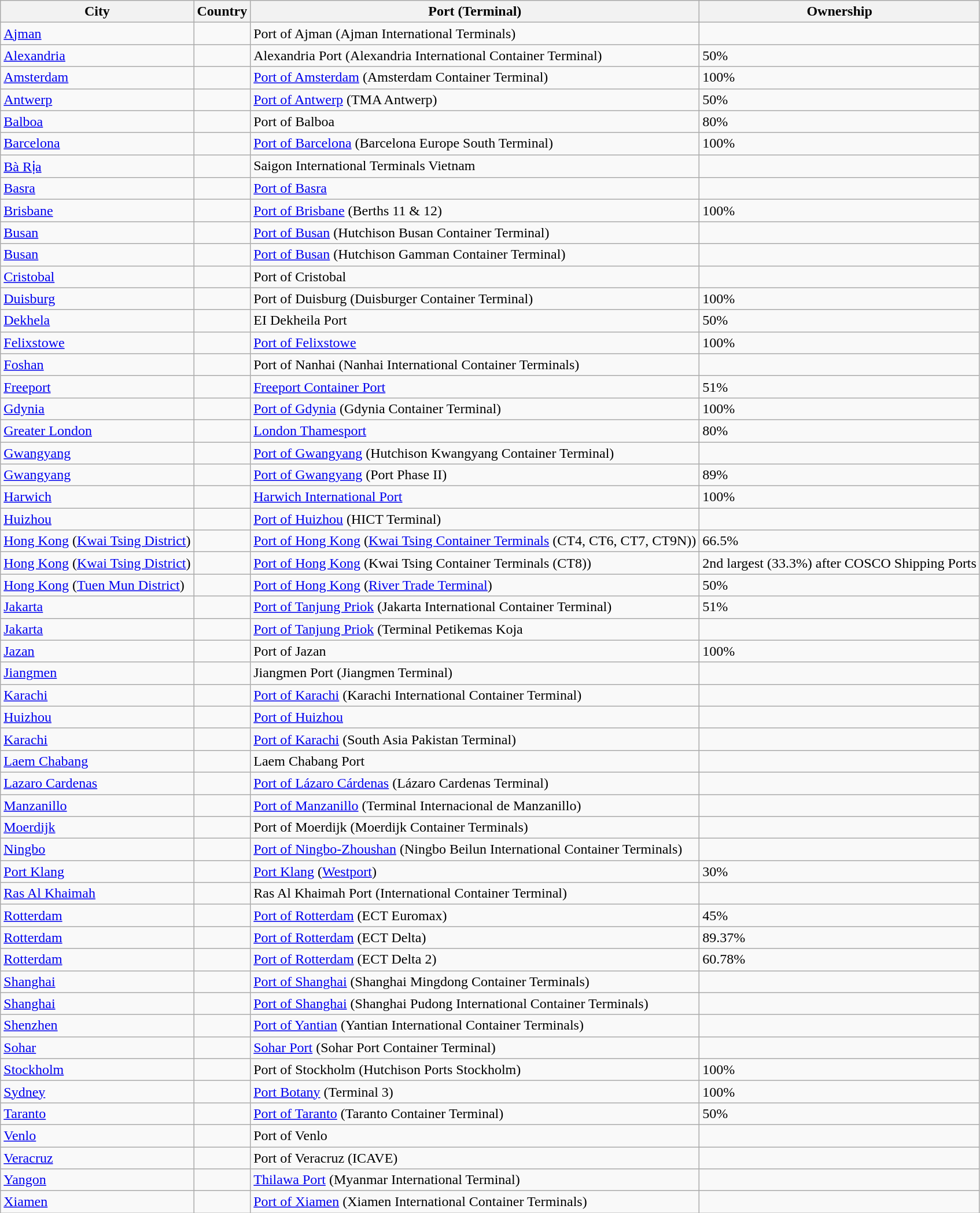<table class="wikitable sortable">
<tr>
<th>City</th>
<th>Country</th>
<th>Port (Terminal)</th>
<th>Ownership</th>
</tr>
<tr>
<td><a href='#'>Ajman</a></td>
<td></td>
<td>Port of Ajman (Ajman International Terminals)</td>
<td></td>
</tr>
<tr>
<td><a href='#'>Alexandria</a></td>
<td></td>
<td>Alexandria Port (Alexandria International Container Terminal)</td>
<td>50%</td>
</tr>
<tr>
<td><a href='#'>Amsterdam</a></td>
<td></td>
<td><a href='#'>Port of Amsterdam</a> (Amsterdam Container Terminal)</td>
<td>100%</td>
</tr>
<tr>
<td><a href='#'>Antwerp</a></td>
<td></td>
<td><a href='#'>Port of Antwerp</a> (TMA Antwerp)</td>
<td>50%</td>
</tr>
<tr>
<td><a href='#'>Balboa</a></td>
<td></td>
<td>Port of Balboa</td>
<td>80%</td>
</tr>
<tr>
<td><a href='#'>Barcelona</a></td>
<td></td>
<td><a href='#'>Port of Barcelona</a> (Barcelona Europe South Terminal)</td>
<td>100%</td>
</tr>
<tr>
<td><a href='#'>Bà Rịa</a></td>
<td></td>
<td>Saigon International Terminals Vietnam</td>
<td></td>
</tr>
<tr>
<td><a href='#'>Basra</a></td>
<td></td>
<td><a href='#'>Port of Basra</a></td>
<td></td>
</tr>
<tr>
<td><a href='#'>Brisbane</a></td>
<td></td>
<td><a href='#'>Port of Brisbane</a> (Berths 11 & 12)</td>
<td>100%</td>
</tr>
<tr>
<td><a href='#'>Busan</a></td>
<td></td>
<td><a href='#'>Port of Busan</a> (Hutchison Busan Container Terminal)</td>
<td></td>
</tr>
<tr>
<td><a href='#'>Busan</a></td>
<td></td>
<td><a href='#'>Port of Busan</a> (Hutchison Gamman Container Terminal)</td>
<td></td>
</tr>
<tr>
<td><a href='#'>Cristobal</a></td>
<td></td>
<td>Port of Cristobal</td>
<td></td>
</tr>
<tr>
<td><a href='#'>Duisburg</a></td>
<td></td>
<td>Port of Duisburg (Duisburger Container Terminal)</td>
<td>100%</td>
</tr>
<tr>
<td><a href='#'>Dekhela</a></td>
<td></td>
<td>EI Dekheila Port</td>
<td>50%</td>
</tr>
<tr>
<td><a href='#'>Felixstowe</a></td>
<td></td>
<td><a href='#'>Port of Felixstowe</a></td>
<td>100%</td>
</tr>
<tr>
<td><a href='#'>Foshan</a></td>
<td></td>
<td>Port of Nanhai (Nanhai International Container Terminals)</td>
<td></td>
</tr>
<tr>
<td><a href='#'>Freeport</a></td>
<td></td>
<td><a href='#'>Freeport Container Port</a></td>
<td>51%</td>
</tr>
<tr>
<td><a href='#'>Gdynia</a></td>
<td></td>
<td><a href='#'>Port of Gdynia</a> (Gdynia Container Terminal)</td>
<td>100%</td>
</tr>
<tr>
<td><a href='#'>Greater London</a></td>
<td></td>
<td><a href='#'>London Thamesport</a></td>
<td>80%</td>
</tr>
<tr>
<td><a href='#'>Gwangyang</a></td>
<td></td>
<td><a href='#'>Port of Gwangyang</a> (Hutchison Kwangyang Container Terminal)</td>
<td></td>
</tr>
<tr>
<td><a href='#'>Gwangyang</a></td>
<td></td>
<td><a href='#'>Port of Gwangyang</a> (Port Phase II)</td>
<td>89%</td>
</tr>
<tr>
<td><a href='#'>Harwich</a></td>
<td></td>
<td><a href='#'>Harwich International Port</a></td>
<td>100%</td>
</tr>
<tr>
<td><a href='#'>Huizhou</a></td>
<td></td>
<td><a href='#'>Port of Huizhou</a> (HICT Terminal)</td>
<td></td>
</tr>
<tr>
<td><a href='#'>Hong Kong</a> (<a href='#'>Kwai Tsing District</a>)</td>
<td></td>
<td><a href='#'>Port of Hong Kong</a> (<a href='#'>Kwai Tsing Container Terminals</a> (CT4, CT6, CT7, CT9N))</td>
<td>66.5%</td>
</tr>
<tr>
<td><a href='#'>Hong Kong</a> (<a href='#'>Kwai Tsing District</a>)</td>
<td></td>
<td><a href='#'>Port of Hong Kong</a> (Kwai Tsing Container Terminals (CT8))</td>
<td>2nd largest (33.3%) after COSCO Shipping Ports</td>
</tr>
<tr>
<td><a href='#'>Hong Kong</a> (<a href='#'>Tuen Mun District</a>)</td>
<td></td>
<td><a href='#'>Port of Hong Kong</a> (<a href='#'>River Trade Terminal</a>)</td>
<td>50%</td>
</tr>
<tr>
<td><a href='#'>Jakarta</a></td>
<td></td>
<td><a href='#'>Port of Tanjung Priok</a> (Jakarta International Container Terminal)</td>
<td>51%</td>
</tr>
<tr>
<td><a href='#'>Jakarta</a></td>
<td></td>
<td><a href='#'>Port of Tanjung Priok</a> (Terminal Petikemas Koja</td>
<td></td>
</tr>
<tr>
<td><a href='#'>Jazan</a></td>
<td></td>
<td>Port of Jazan</td>
<td>100%</td>
</tr>
<tr>
<td><a href='#'>Jiangmen</a></td>
<td></td>
<td>Jiangmen Port (Jiangmen Terminal)</td>
<td></td>
</tr>
<tr>
<td><a href='#'>Karachi</a></td>
<td></td>
<td><a href='#'>Port of Karachi</a> (Karachi International Container Terminal)</td>
<td></td>
</tr>
<tr>
<td><a href='#'>Huizhou</a></td>
<td></td>
<td><a href='#'>Port of Huizhou</a></td>
<td></td>
</tr>
<tr>
<td><a href='#'>Karachi</a></td>
<td></td>
<td><a href='#'>Port of Karachi</a> (South Asia Pakistan Terminal)</td>
<td></td>
</tr>
<tr>
<td><a href='#'>Laem Chabang</a></td>
<td></td>
<td>Laem Chabang Port</td>
<td></td>
</tr>
<tr>
<td><a href='#'>Lazaro Cardenas</a></td>
<td></td>
<td><a href='#'>Port of Lázaro Cárdenas</a> (Lázaro Cardenas Terminal)</td>
<td></td>
</tr>
<tr>
<td><a href='#'>Manzanillo</a></td>
<td></td>
<td><a href='#'>Port of Manzanillo</a> (Terminal Internacional de Manzanillo)</td>
<td></td>
</tr>
<tr>
<td><a href='#'>Moerdijk</a></td>
<td></td>
<td>Port of Moerdijk (Moerdijk Container Terminals)</td>
<td></td>
</tr>
<tr>
<td><a href='#'>Ningbo</a></td>
<td></td>
<td><a href='#'>Port of Ningbo-Zhoushan</a> (Ningbo Beilun International Container Terminals)</td>
<td></td>
</tr>
<tr>
<td><a href='#'>Port Klang</a></td>
<td></td>
<td><a href='#'>Port Klang</a> (<a href='#'>Westport</a>)</td>
<td>30%</td>
</tr>
<tr>
<td><a href='#'>Ras Al Khaimah</a></td>
<td></td>
<td>Ras Al Khaimah Port (International Container Terminal)</td>
<td></td>
</tr>
<tr>
<td><a href='#'>Rotterdam</a></td>
<td></td>
<td><a href='#'>Port of Rotterdam</a> (ECT Euromax)</td>
<td>45%</td>
</tr>
<tr>
<td><a href='#'>Rotterdam</a></td>
<td></td>
<td><a href='#'>Port of Rotterdam</a> (ECT Delta)</td>
<td>89.37%</td>
</tr>
<tr>
<td><a href='#'>Rotterdam</a></td>
<td></td>
<td><a href='#'>Port of Rotterdam</a> (ECT Delta 2)</td>
<td>60.78%</td>
</tr>
<tr>
<td><a href='#'>Shanghai</a></td>
<td></td>
<td><a href='#'>Port of Shanghai</a> (Shanghai Mingdong Container Terminals)</td>
<td></td>
</tr>
<tr>
<td><a href='#'>Shanghai</a></td>
<td></td>
<td><a href='#'>Port of Shanghai</a> (Shanghai Pudong International Container Terminals)</td>
<td></td>
</tr>
<tr>
<td><a href='#'>Shenzhen</a></td>
<td></td>
<td><a href='#'>Port of Yantian</a> (Yantian International Container Terminals)</td>
<td></td>
</tr>
<tr>
<td><a href='#'>Sohar</a></td>
<td></td>
<td><a href='#'>Sohar Port</a> (Sohar Port Container Terminal)</td>
<td></td>
</tr>
<tr>
<td><a href='#'>Stockholm</a></td>
<td></td>
<td>Port of Stockholm (Hutchison Ports Stockholm)</td>
<td>100%</td>
</tr>
<tr>
<td><a href='#'>Sydney</a></td>
<td></td>
<td><a href='#'>Port Botany</a> (Terminal 3)</td>
<td>100%</td>
</tr>
<tr>
<td><a href='#'>Taranto</a></td>
<td></td>
<td><a href='#'>Port of Taranto</a> (Taranto Container Terminal)</td>
<td>50%</td>
</tr>
<tr>
<td><a href='#'>Venlo</a></td>
<td></td>
<td>Port of Venlo</td>
<td></td>
</tr>
<tr>
<td><a href='#'>Veracruz</a></td>
<td></td>
<td>Port of Veracruz (ICAVE)</td>
<td></td>
</tr>
<tr>
<td><a href='#'>Yangon</a></td>
<td></td>
<td><a href='#'>Thilawa Port</a> (Myanmar International Terminal)</td>
<td></td>
</tr>
<tr>
<td><a href='#'>Xiamen</a></td>
<td></td>
<td><a href='#'>Port of Xiamen</a> (Xiamen International Container Terminals)</td>
<td></td>
</tr>
</table>
